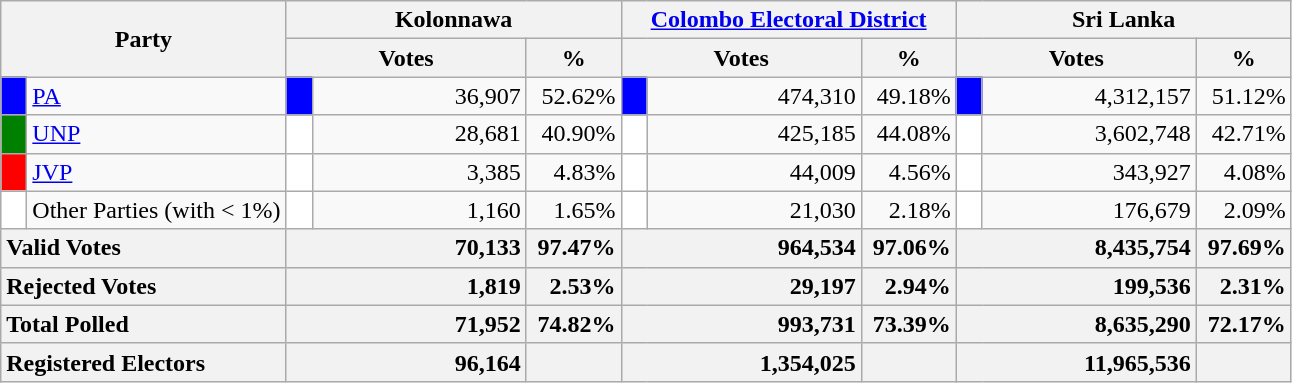<table class="wikitable">
<tr>
<th colspan="2" width="144px"rowspan="2">Party</th>
<th colspan="3" width="216px">Kolonnawa</th>
<th colspan="3" width="216px"><a href='#'>Colombo Electoral District</a></th>
<th colspan="3" width="216px">Sri Lanka</th>
</tr>
<tr>
<th colspan="2" width="144px">Votes</th>
<th>%</th>
<th colspan="2" width="144px">Votes</th>
<th>%</th>
<th colspan="2" width="144px">Votes</th>
<th>%</th>
</tr>
<tr>
<td style="background-color:blue;" width="10px"></td>
<td style="text-align:left;"><a href='#'>PA</a></td>
<td style="background-color:blue;" width="10px"></td>
<td style="text-align:right;">36,907</td>
<td style="text-align:right;">52.62%</td>
<td style="background-color:blue;" width="10px"></td>
<td style="text-align:right;">474,310</td>
<td style="text-align:right;">49.18%</td>
<td style="background-color:blue;" width="10px"></td>
<td style="text-align:right;">4,312,157</td>
<td style="text-align:right;">51.12%</td>
</tr>
<tr>
<td style="background-color:green;" width="10px"></td>
<td style="text-align:left;"><a href='#'>UNP</a></td>
<td style="background-color:white;" width="10px"></td>
<td style="text-align:right;">28,681</td>
<td style="text-align:right;">40.90%</td>
<td style="background-color:white;" width="10px"></td>
<td style="text-align:right;">425,185</td>
<td style="text-align:right;">44.08%</td>
<td style="background-color:white;" width="10px"></td>
<td style="text-align:right;">3,602,748</td>
<td style="text-align:right;">42.71%</td>
</tr>
<tr>
<td style="background-color:red;" width="10px"></td>
<td style="text-align:left;"><a href='#'>JVP</a></td>
<td style="background-color:white;" width="10px"></td>
<td style="text-align:right;">3,385</td>
<td style="text-align:right;">4.83%</td>
<td style="background-color:white;" width="10px"></td>
<td style="text-align:right;">44,009</td>
<td style="text-align:right;">4.56%</td>
<td style="background-color:white;" width="10px"></td>
<td style="text-align:right;">343,927</td>
<td style="text-align:right;">4.08%</td>
</tr>
<tr>
<td style="background-color:white;" width="10px"></td>
<td style="text-align:left;">Other Parties (with < 1%)</td>
<td style="background-color:white;" width="10px"></td>
<td style="text-align:right;">1,160</td>
<td style="text-align:right;">1.65%</td>
<td style="background-color:white;" width="10px"></td>
<td style="text-align:right;">21,030</td>
<td style="text-align:right;">2.18%</td>
<td style="background-color:white;" width="10px"></td>
<td style="text-align:right;">176,679</td>
<td style="text-align:right;">2.09%</td>
</tr>
<tr>
<th colspan="2" width="144px"style="text-align:left;">Valid Votes</th>
<th style="text-align:right;"colspan="2" width="144px">70,133</th>
<th style="text-align:right;">97.47%</th>
<th style="text-align:right;"colspan="2" width="144px">964,534</th>
<th style="text-align:right;">97.06%</th>
<th style="text-align:right;"colspan="2" width="144px">8,435,754</th>
<th style="text-align:right;">97.69%</th>
</tr>
<tr>
<th colspan="2" width="144px"style="text-align:left;">Rejected Votes</th>
<th style="text-align:right;"colspan="2" width="144px">1,819</th>
<th style="text-align:right;">2.53%</th>
<th style="text-align:right;"colspan="2" width="144px">29,197</th>
<th style="text-align:right;">2.94%</th>
<th style="text-align:right;"colspan="2" width="144px">199,536</th>
<th style="text-align:right;">2.31%</th>
</tr>
<tr>
<th colspan="2" width="144px"style="text-align:left;">Total Polled</th>
<th style="text-align:right;"colspan="2" width="144px">71,952</th>
<th style="text-align:right;">74.82%</th>
<th style="text-align:right;"colspan="2" width="144px">993,731</th>
<th style="text-align:right;">73.39%</th>
<th style="text-align:right;"colspan="2" width="144px">8,635,290</th>
<th style="text-align:right;">72.17%</th>
</tr>
<tr>
<th colspan="2" width="144px"style="text-align:left;">Registered Electors</th>
<th style="text-align:right;"colspan="2" width="144px">96,164</th>
<th></th>
<th style="text-align:right;"colspan="2" width="144px">1,354,025</th>
<th></th>
<th style="text-align:right;"colspan="2" width="144px">11,965,536</th>
<th></th>
</tr>
</table>
